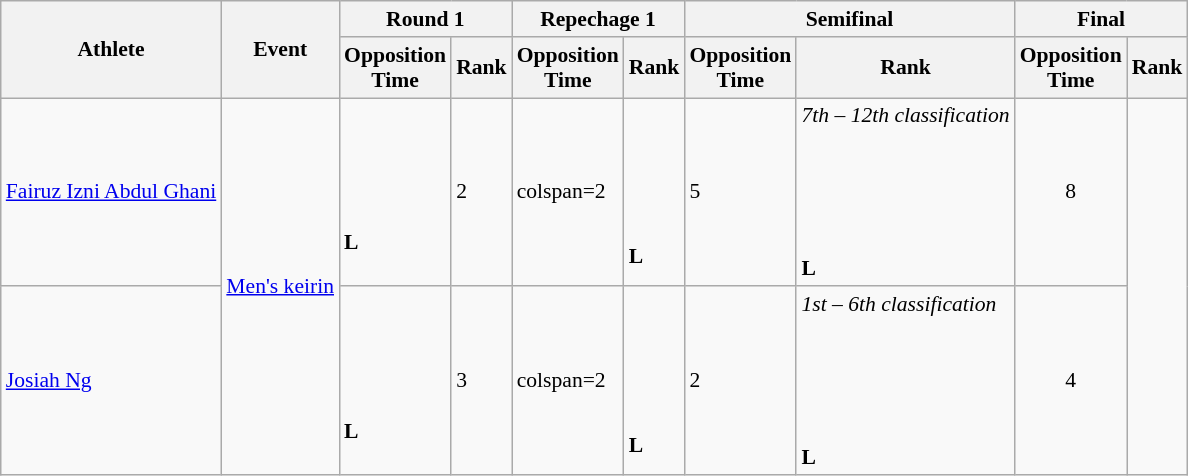<table class=wikitable style="text-align:left; font-size:90%">
<tr>
<th rowspan=2>Athlete</th>
<th rowspan=2>Event</th>
<th colspan=2>Round 1</th>
<th colspan=2>Repechage 1</th>
<th colspan=2>Semifinal</th>
<th colspan=2>Final</th>
</tr>
<tr>
<th>Opposition<br>Time</th>
<th>Rank</th>
<th>Opposition<br>Time</th>
<th>Rank</th>
<th>Opposition<br>Time</th>
<th>Rank</th>
<th>Opposition<br>Time</th>
<th>Rank</th>
</tr>
<tr>
<td align=left><a href='#'>Fairuz Izni Abdul Ghani</a></td>
<td align=left rowspan=2><a href='#'>Men's keirin</a></td>
<td><br><br><br><br><strong>L</strong></td>
<td>2 <strong></strong></td>
<td>colspan=2 </td>
<td><br><br><br><br><br><strong>L</strong></td>
<td>5</td>
<td><em>7th – 12th classification</em><br><br><br><br><br><br><strong>L</strong></td>
<td align=center>8</td>
</tr>
<tr>
<td align=left><a href='#'>Josiah Ng</a></td>
<td><br><br><br><br><strong>L</strong></td>
<td>3 <strong></strong></td>
<td>colspan=2 </td>
<td><br><br><br><br><br><strong>L</strong></td>
<td>2 <strong></strong></td>
<td><em>1st – 6th classification</em><br><br><br><br><br><br><strong>L</strong></td>
<td align=center>4</td>
</tr>
</table>
